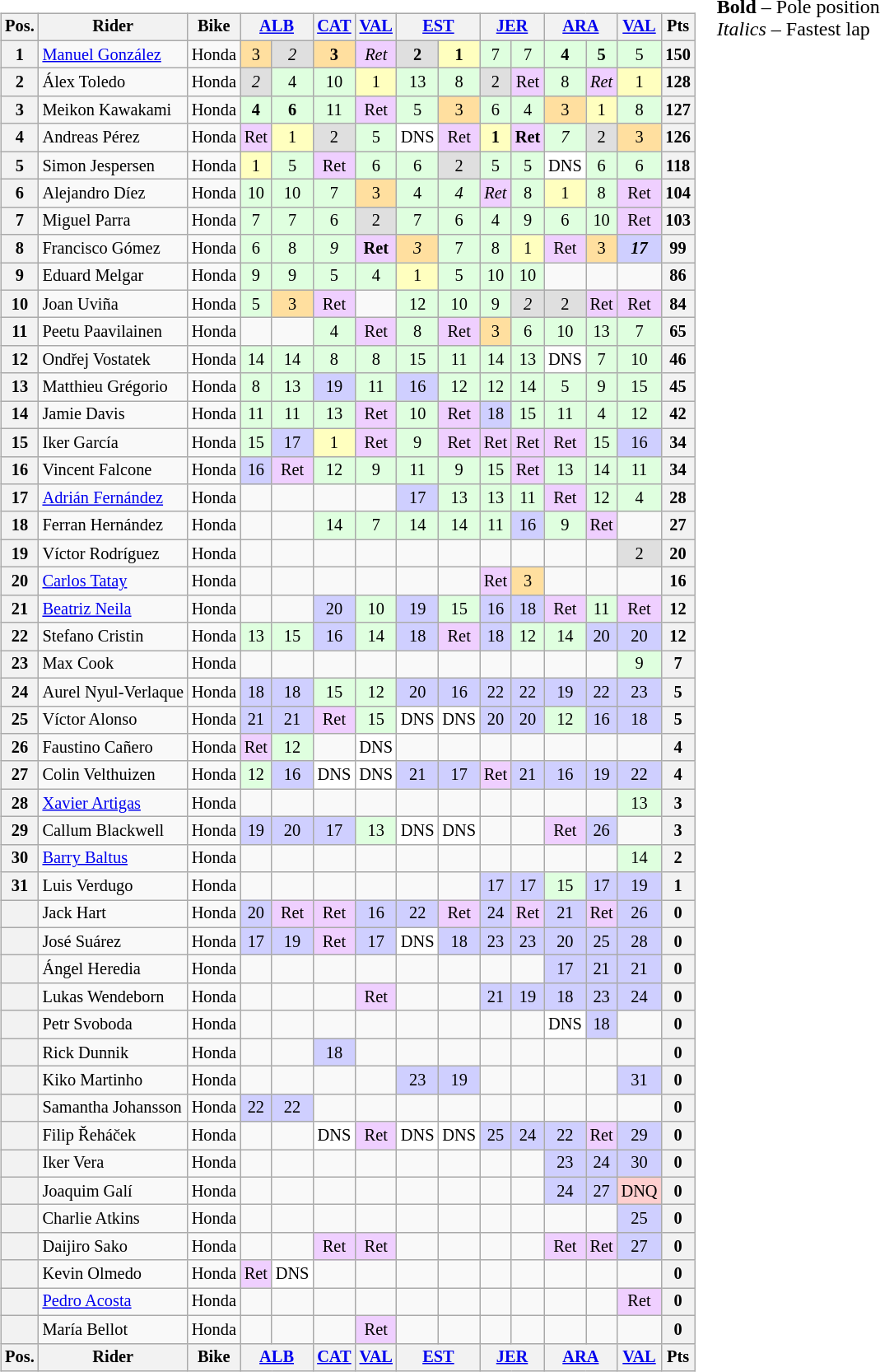<table>
<tr>
<td><br><table class="wikitable" style="font-size: 85%; text-align: center">
<tr valign="top">
<th valign="middle">Pos.</th>
<th valign="middle">Rider</th>
<th valign="middle">Bike</th>
<th colspan=2><a href='#'>ALB</a><br></th>
<th><a href='#'>CAT</a><br></th>
<th><a href='#'>VAL</a><br></th>
<th colspan=2><a href='#'>EST</a><br></th>
<th colspan=2><a href='#'>JER</a><br></th>
<th colspan=2><a href='#'>ARA</a><br></th>
<th><a href='#'>VAL</a><br></th>
<th valign="middle">Pts</th>
</tr>
<tr>
<th>1</th>
<td align="left"> <a href='#'>Manuel González</a></td>
<td>Honda</td>
<td style="background:#ffdf9f;">3</td>
<td style="background:#dfdfdf;"><em>2</em></td>
<td style="background:#ffdf9f;"><strong>3</strong></td>
<td style="background:#efcfff;"><em>Ret</em></td>
<td style="background:#dfdfdf;"><strong>2</strong></td>
<td style="background:#ffffbf;"><strong>1</strong></td>
<td style="background:#dfffdf;">7</td>
<td style="background:#dfffdf;">7</td>
<td style="background:#dfffdf;"><strong>4</strong></td>
<td style="background:#dfffdf;"><strong>5</strong></td>
<td style="background:#dfffdf;">5</td>
<th>150</th>
</tr>
<tr>
<th>2</th>
<td align="left"> Álex Toledo</td>
<td>Honda</td>
<td style="background:#dfdfdf;"><em>2</em></td>
<td style="background:#dfffdf;">4</td>
<td style="background:#dfffdf;">10</td>
<td style="background:#ffffbf;">1</td>
<td style="background:#dfffdf;">13</td>
<td style="background:#dfffdf;">8</td>
<td style="background:#dfdfdf;">2</td>
<td style="background:#efcfff;">Ret</td>
<td style="background:#dfffdf;">8</td>
<td style="background:#efcfff;"><em>Ret</em></td>
<td style="background:#ffffbf;">1</td>
<th>128</th>
</tr>
<tr>
<th>3</th>
<td align="left"> Meikon Kawakami</td>
<td>Honda</td>
<td style="background:#dfffdf;"><strong>4</strong></td>
<td style="background:#dfffdf;"><strong>6</strong></td>
<td style="background:#dfffdf;">11</td>
<td style="background:#efcfff;">Ret</td>
<td style="background:#dfffdf;">5</td>
<td style="background:#ffdf9f;">3</td>
<td style="background:#dfffdf;">6</td>
<td style="background:#dfffdf;">4</td>
<td style="background:#ffdf9f;">3</td>
<td style="background:#ffffbf;">1</td>
<td style="background:#dfffdf;">8</td>
<th>127</th>
</tr>
<tr>
<th>4</th>
<td align="left"> Andreas Pérez</td>
<td>Honda</td>
<td style="background:#efcfff;">Ret</td>
<td style="background:#ffffbf;">1</td>
<td style="background:#dfdfdf;">2</td>
<td style="background:#dfffdf;">5</td>
<td style="background:#ffffff;">DNS</td>
<td style="background:#efcfff;">Ret</td>
<td style="background:#ffffbf;"><strong>1</strong></td>
<td style="background:#efcfff;"><strong>Ret</strong></td>
<td style="background:#dfffdf;"><em>7</em></td>
<td style="background:#dfdfdf;">2</td>
<td style="background:#ffdf9f;">3</td>
<th>126</th>
</tr>
<tr>
<th>5</th>
<td align="left"> Simon Jespersen</td>
<td>Honda</td>
<td style="background:#ffffbf;">1</td>
<td style="background:#dfffdf;">5</td>
<td style="background:#efcfff;">Ret</td>
<td style="background:#dfffdf;">6</td>
<td style="background:#dfffdf;">6</td>
<td style="background:#dfdfdf;">2</td>
<td style="background:#dfffdf;">5</td>
<td style="background:#dfffdf;">5</td>
<td style="background:#ffffff;">DNS</td>
<td style="background:#dfffdf;">6</td>
<td style="background:#dfffdf;">6</td>
<th>118</th>
</tr>
<tr>
<th>6</th>
<td align="left"> Alejandro Díez</td>
<td>Honda</td>
<td style="background:#dfffdf;">10</td>
<td style="background:#dfffdf;">10</td>
<td style="background:#dfffdf;">7</td>
<td style="background:#ffdf9f;">3</td>
<td style="background:#dfffdf;">4</td>
<td style="background:#dfffdf;"><em>4</em></td>
<td style="background:#efcfff;"><em>Ret</em></td>
<td style="background:#dfffdf;">8</td>
<td style="background:#ffffbf;">1</td>
<td style="background:#dfffdf;">8</td>
<td style="background:#efcfff;">Ret</td>
<th>104</th>
</tr>
<tr>
<th>7</th>
<td align="left"> Miguel Parra</td>
<td>Honda</td>
<td style="background:#dfffdf;">7</td>
<td style="background:#dfffdf;">7</td>
<td style="background:#dfffdf;">6</td>
<td style="background:#dfdfdf;">2</td>
<td style="background:#dfffdf;">7</td>
<td style="background:#dfffdf;">6</td>
<td style="background:#dfffdf;">4</td>
<td style="background:#dfffdf;">9</td>
<td style="background:#dfffdf;">6</td>
<td style="background:#dfffdf;">10</td>
<td style="background:#efcfff;">Ret</td>
<th>103</th>
</tr>
<tr>
<th>8</th>
<td align="left"> Francisco Gómez</td>
<td>Honda</td>
<td style="background:#dfffdf;">6</td>
<td style="background:#dfffdf;">8</td>
<td style="background:#dfffdf;"><em>9</em></td>
<td style="background:#efcfff;"><strong>Ret</strong></td>
<td style="background:#ffdf9f;"><em>3</em></td>
<td style="background:#dfffdf;">7</td>
<td style="background:#dfffdf;">8</td>
<td style="background:#ffffbf;">1</td>
<td style="background:#efcfff;">Ret</td>
<td style="background:#ffdf9f;">3</td>
<td style="background:#cfcfff;"><strong><em>17</em></strong></td>
<th>99</th>
</tr>
<tr>
<th>9</th>
<td align="left"> Eduard Melgar</td>
<td>Honda</td>
<td style="background:#dfffdf;">9</td>
<td style="background:#dfffdf;">9</td>
<td style="background:#dfffdf;">5</td>
<td style="background:#dfffdf;">4</td>
<td style="background:#ffffbf;">1</td>
<td style="background:#dfffdf;">5</td>
<td style="background:#dfffdf;">10</td>
<td style="background:#dfffdf;">10</td>
<td></td>
<td></td>
<td></td>
<th>86</th>
</tr>
<tr>
<th>10</th>
<td align="left"> Joan Uviña</td>
<td>Honda</td>
<td style="background:#dfffdf;">5</td>
<td style="background:#ffdf9f;">3</td>
<td style="background:#efcfff;">Ret</td>
<td></td>
<td style="background:#dfffdf;">12</td>
<td style="background:#dfffdf;">10</td>
<td style="background:#dfffdf;">9</td>
<td style="background:#dfdfdf;"><em>2</em></td>
<td style="background:#dfdfdf;">2</td>
<td style="background:#efcfff;">Ret</td>
<td style="background:#efcfff;">Ret</td>
<th>84</th>
</tr>
<tr>
<th>11</th>
<td align="left"> Peetu Paavilainen</td>
<td>Honda</td>
<td></td>
<td></td>
<td style="background:#dfffdf;">4</td>
<td style="background:#efcfff;">Ret</td>
<td style="background:#dfffdf;">8</td>
<td style="background:#efcfff;">Ret</td>
<td style="background:#ffdf9f;">3</td>
<td style="background:#dfffdf;">6</td>
<td style="background:#dfffdf;">10</td>
<td style="background:#dfffdf;">13</td>
<td style="background:#dfffdf;">7</td>
<th>65</th>
</tr>
<tr>
<th>12</th>
<td align="left"> Ondřej Vostatek</td>
<td>Honda</td>
<td style="background:#dfffdf;">14</td>
<td style="background:#dfffdf;">14</td>
<td style="background:#dfffdf;">8</td>
<td style="background:#dfffdf;">8</td>
<td style="background:#dfffdf;">15</td>
<td style="background:#dfffdf;">11</td>
<td style="background:#dfffdf;">14</td>
<td style="background:#dfffdf;">13</td>
<td style="background:#ffffff;">DNS</td>
<td style="background:#dfffdf;">7</td>
<td style="background:#dfffdf;">10</td>
<th>46</th>
</tr>
<tr>
<th>13</th>
<td align="left"> Matthieu Grégorio</td>
<td>Honda</td>
<td style="background:#dfffdf;">8</td>
<td style="background:#dfffdf;">13</td>
<td style="background:#cfcfff;">19</td>
<td style="background:#dfffdf;">11</td>
<td style="background:#cfcfff;">16</td>
<td style="background:#dfffdf;">12</td>
<td style="background:#dfffdf;">12</td>
<td style="background:#dfffdf;">14</td>
<td style="background:#dfffdf;">5</td>
<td style="background:#dfffdf;">9</td>
<td style="background:#dfffdf;">15</td>
<th>45</th>
</tr>
<tr>
<th>14</th>
<td align="left"> Jamie Davis</td>
<td>Honda</td>
<td style="background:#dfffdf;">11</td>
<td style="background:#dfffdf;">11</td>
<td style="background:#dfffdf;">13</td>
<td style="background:#efcfff;">Ret</td>
<td style="background:#dfffdf;">10</td>
<td style="background:#efcfff;">Ret</td>
<td style="background:#cfcfff;">18</td>
<td style="background:#dfffdf;">15</td>
<td style="background:#dfffdf;">11</td>
<td style="background:#dfffdf;">4</td>
<td style="background:#dfffdf;">12</td>
<th>42</th>
</tr>
<tr>
<th>15</th>
<td align="left"> Iker García</td>
<td>Honda</td>
<td style="background:#dfffdf;">15</td>
<td style="background:#cfcfff;">17</td>
<td style="background:#ffffbf;">1</td>
<td style="background:#efcfff;">Ret</td>
<td style="background:#dfffdf;">9</td>
<td style="background:#efcfff;">Ret</td>
<td style="background:#efcfff;">Ret</td>
<td style="background:#efcfff;">Ret</td>
<td style="background:#efcfff;">Ret</td>
<td style="background:#dfffdf;">15</td>
<td style="background:#cfcfff;">16</td>
<th>34</th>
</tr>
<tr>
<th>16</th>
<td align="left"> Vincent Falcone</td>
<td>Honda</td>
<td style="background:#cfcfff;">16</td>
<td style="background:#efcfff;">Ret</td>
<td style="background:#dfffdf;">12</td>
<td style="background:#dfffdf;">9</td>
<td style="background:#dfffdf;">11</td>
<td style="background:#dfffdf;">9</td>
<td style="background:#dfffdf;">15</td>
<td style="background:#efcfff;">Ret</td>
<td style="background:#dfffdf;">13</td>
<td style="background:#dfffdf;">14</td>
<td style="background:#dfffdf;">11</td>
<th>34</th>
</tr>
<tr>
<th>17</th>
<td align="left"> <a href='#'>Adrián Fernández</a></td>
<td>Honda</td>
<td></td>
<td></td>
<td></td>
<td></td>
<td style="background:#cfcfff;">17</td>
<td style="background:#dfffdf;">13</td>
<td style="background:#dfffdf;">13</td>
<td style="background:#dfffdf;">11</td>
<td style="background:#efcfff;">Ret</td>
<td style="background:#dfffdf;">12</td>
<td style="background:#dfffdf;">4</td>
<th>28</th>
</tr>
<tr>
<th>18</th>
<td align="left"> Ferran Hernández</td>
<td>Honda</td>
<td></td>
<td></td>
<td style="background:#dfffdf;">14</td>
<td style="background:#dfffdf;">7</td>
<td style="background:#dfffdf;">14</td>
<td style="background:#dfffdf;">14</td>
<td style="background:#dfffdf;">11</td>
<td style="background:#cfcfff;">16</td>
<td style="background:#dfffdf;">9</td>
<td style="background:#efcfff;">Ret</td>
<td></td>
<th>27</th>
</tr>
<tr>
<th>19</th>
<td align="left"> Víctor Rodríguez</td>
<td>Honda</td>
<td></td>
<td></td>
<td></td>
<td></td>
<td></td>
<td></td>
<td></td>
<td></td>
<td></td>
<td></td>
<td style="background:#dfdfdf;">2</td>
<th>20</th>
</tr>
<tr>
<th>20</th>
<td align="left"> <a href='#'>Carlos Tatay</a></td>
<td>Honda</td>
<td></td>
<td></td>
<td></td>
<td></td>
<td></td>
<td></td>
<td style="background:#efcfff;">Ret</td>
<td style="background:#ffdf9f;">3</td>
<td></td>
<td></td>
<td></td>
<th>16</th>
</tr>
<tr>
<th>21</th>
<td align="left"> <a href='#'>Beatriz Neila</a></td>
<td>Honda</td>
<td></td>
<td></td>
<td style="background:#cfcfff;">20</td>
<td style="background:#dfffdf;">10</td>
<td style="background:#cfcfff;">19</td>
<td style="background:#dfffdf;">15</td>
<td style="background:#cfcfff;">16</td>
<td style="background:#cfcfff;">18</td>
<td style="background:#efcfff;">Ret</td>
<td style="background:#dfffdf;">11</td>
<td style="background:#efcfff;">Ret</td>
<th>12</th>
</tr>
<tr>
<th>22</th>
<td align="left"> Stefano Cristin</td>
<td>Honda</td>
<td style="background:#dfffdf;">13</td>
<td style="background:#dfffdf;">15</td>
<td style="background:#cfcfff;">16</td>
<td style="background:#dfffdf;">14</td>
<td style="background:#cfcfff;">18</td>
<td style="background:#efcfff;">Ret</td>
<td style="background:#cfcfff;">18</td>
<td style="background:#dfffdf;">12</td>
<td style="background:#dfffdf;">14</td>
<td style="background:#cfcfff;">20</td>
<td style="background:#cfcfff;">20</td>
<th>12</th>
</tr>
<tr>
<th>23</th>
<td align="left"> Max Cook</td>
<td>Honda</td>
<td></td>
<td></td>
<td></td>
<td></td>
<td></td>
<td></td>
<td></td>
<td></td>
<td></td>
<td></td>
<td style="background:#dfffdf;">9</td>
<th>7</th>
</tr>
<tr>
<th>24</th>
<td align="left"> Aurel Nyul-Verlaque</td>
<td>Honda</td>
<td style="background:#cfcfff;">18</td>
<td style="background:#cfcfff;">18</td>
<td style="background:#dfffdf;">15</td>
<td style="background:#dfffdf;">12</td>
<td style="background:#cfcfff;">20</td>
<td style="background:#cfcfff;">16</td>
<td style="background:#cfcfff;">22</td>
<td style="background:#cfcfff;">22</td>
<td style="background:#cfcfff;">19</td>
<td style="background:#cfcfff;">22</td>
<td style="background:#cfcfff;">23</td>
<th>5</th>
</tr>
<tr>
<th>25</th>
<td align="left"> Víctor Alonso</td>
<td>Honda</td>
<td style="background:#cfcfff;">21</td>
<td style="background:#cfcfff;">21</td>
<td style="background:#efcfff;">Ret</td>
<td style="background:#dfffdf;">15</td>
<td style="background:#ffffff;">DNS</td>
<td style="background:#ffffff;">DNS</td>
<td style="background:#cfcfff;">20</td>
<td style="background:#cfcfff;">20</td>
<td style="background:#dfffdf;">12</td>
<td style="background:#cfcfff;">16</td>
<td style="background:#cfcfff;">18</td>
<th>5</th>
</tr>
<tr>
<th>26</th>
<td align="left"> Faustino Cañero</td>
<td>Honda</td>
<td style="background:#efcfff;">Ret</td>
<td style="background:#dfffdf;">12</td>
<td></td>
<td style="background:#ffffff;">DNS</td>
<td></td>
<td></td>
<td></td>
<td></td>
<td></td>
<td></td>
<td></td>
<th>4</th>
</tr>
<tr>
<th>27</th>
<td align="left"> Colin Velthuizen</td>
<td>Honda</td>
<td style="background:#dfffdf;">12</td>
<td style="background:#cfcfff;">16</td>
<td style="background:#ffffff;">DNS</td>
<td style="background:#ffffff;">DNS</td>
<td style="background:#cfcfff;">21</td>
<td style="background:#cfcfff;">17</td>
<td style="background:#efcfff;">Ret</td>
<td style="background:#cfcfff;">21</td>
<td style="background:#cfcfff;">16</td>
<td style="background:#cfcfff;">19</td>
<td style="background:#cfcfff;">22</td>
<th>4</th>
</tr>
<tr>
<th>28</th>
<td align="left"> <a href='#'>Xavier Artigas</a></td>
<td>Honda</td>
<td></td>
<td></td>
<td></td>
<td></td>
<td></td>
<td></td>
<td></td>
<td></td>
<td></td>
<td></td>
<td style="background:#dfffdf;">13</td>
<th>3</th>
</tr>
<tr>
<th>29</th>
<td align="left"> Callum Blackwell</td>
<td>Honda</td>
<td style="background:#cfcfff;">19</td>
<td style="background:#cfcfff;">20</td>
<td style="background:#cfcfff;">17</td>
<td style="background:#dfffdf;">13</td>
<td style="background:#ffffff;">DNS</td>
<td style="background:#ffffff;">DNS</td>
<td></td>
<td></td>
<td style="background:#efcfff;">Ret</td>
<td style="background:#cfcfff;">26</td>
<td></td>
<th>3</th>
</tr>
<tr>
<th>30</th>
<td align="left"> <a href='#'>Barry Baltus</a></td>
<td>Honda</td>
<td></td>
<td></td>
<td></td>
<td></td>
<td></td>
<td></td>
<td></td>
<td></td>
<td></td>
<td></td>
<td style="background:#dfffdf;">14</td>
<th>2</th>
</tr>
<tr>
<th>31</th>
<td align="left"> Luis Verdugo</td>
<td>Honda</td>
<td></td>
<td></td>
<td></td>
<td></td>
<td></td>
<td></td>
<td style="background:#cfcfff;">17</td>
<td style="background:#cfcfff;">17</td>
<td style="background:#dfffdf;">15</td>
<td style="background:#cfcfff;">17</td>
<td style="background:#cfcfff;">19</td>
<th>1</th>
</tr>
<tr>
<th></th>
<td align="left"> Jack Hart</td>
<td>Honda</td>
<td style="background:#cfcfff;">20</td>
<td style="background:#efcfff;">Ret</td>
<td style="background:#efcfff;">Ret</td>
<td style="background:#cfcfff;">16</td>
<td style="background:#cfcfff;">22</td>
<td style="background:#efcfff;">Ret</td>
<td style="background:#cfcfff;">24</td>
<td style="background:#efcfff;">Ret</td>
<td style="background:#cfcfff;">21</td>
<td style="background:#efcfff;">Ret</td>
<td style="background:#cfcfff;">26</td>
<th>0</th>
</tr>
<tr>
<th></th>
<td align="left"> José Suárez</td>
<td>Honda</td>
<td style="background:#cfcfff;">17</td>
<td style="background:#cfcfff;">19</td>
<td style="background:#efcfff;">Ret</td>
<td style="background:#cfcfff;">17</td>
<td style="background:#ffffff;">DNS</td>
<td style="background:#cfcfff;">18</td>
<td style="background:#cfcfff;">23</td>
<td style="background:#cfcfff;">23</td>
<td style="background:#cfcfff;">20</td>
<td style="background:#cfcfff;">25</td>
<td style="background:#cfcfff;">28</td>
<th>0</th>
</tr>
<tr>
<th></th>
<td align="left"> Ángel Heredia</td>
<td>Honda</td>
<td></td>
<td></td>
<td></td>
<td></td>
<td></td>
<td></td>
<td></td>
<td></td>
<td style="background:#cfcfff;">17</td>
<td style="background:#cfcfff;">21</td>
<td style="background:#cfcfff;">21</td>
<th>0</th>
</tr>
<tr>
<th></th>
<td align="left"> Lukas Wendeborn</td>
<td>Honda</td>
<td></td>
<td></td>
<td></td>
<td style="background:#efcfff;">Ret</td>
<td></td>
<td></td>
<td style="background:#cfcfff;">21</td>
<td style="background:#cfcfff;">19</td>
<td style="background:#cfcfff;">18</td>
<td style="background:#cfcfff;">23</td>
<td style="background:#cfcfff;">24</td>
<th>0</th>
</tr>
<tr>
<th></th>
<td align="left"> Petr Svoboda</td>
<td>Honda</td>
<td></td>
<td></td>
<td></td>
<td></td>
<td></td>
<td></td>
<td></td>
<td></td>
<td style="background:#ffffff;">DNS</td>
<td style="background:#cfcfff;">18</td>
<td></td>
<th>0</th>
</tr>
<tr>
<th></th>
<td align="left"> Rick Dunnik</td>
<td>Honda</td>
<td></td>
<td></td>
<td style="background:#cfcfff;">18</td>
<td></td>
<td></td>
<td></td>
<td></td>
<td></td>
<td></td>
<td></td>
<td></td>
<th>0</th>
</tr>
<tr>
<th></th>
<td align="left"> Kiko Martinho</td>
<td>Honda</td>
<td></td>
<td></td>
<td></td>
<td></td>
<td style="background:#cfcfff;">23</td>
<td style="background:#cfcfff;">19</td>
<td></td>
<td></td>
<td></td>
<td></td>
<td style="background:#cfcfff;">31</td>
<th>0</th>
</tr>
<tr>
<th></th>
<td align="left"> Samantha Johansson</td>
<td>Honda</td>
<td style="background:#cfcfff;">22</td>
<td style="background:#cfcfff;">22</td>
<td></td>
<td></td>
<td></td>
<td></td>
<td></td>
<td></td>
<td></td>
<td></td>
<td></td>
<th>0</th>
</tr>
<tr>
<th></th>
<td align="left"> Filip Řeháček</td>
<td>Honda</td>
<td></td>
<td></td>
<td style="background:#ffffff;">DNS</td>
<td style="background:#efcfff;">Ret</td>
<td style="background:#ffffff;">DNS</td>
<td style="background:#ffffff;">DNS</td>
<td style="background:#cfcfff;">25</td>
<td style="background:#cfcfff;">24</td>
<td style="background:#cfcfff;">22</td>
<td style="background:#efcfff;">Ret</td>
<td style="background:#cfcfff;">29</td>
<th>0</th>
</tr>
<tr>
<th></th>
<td align="left"> Iker Vera</td>
<td>Honda</td>
<td></td>
<td></td>
<td></td>
<td></td>
<td></td>
<td></td>
<td></td>
<td></td>
<td style="background:#cfcfff;">23</td>
<td style="background:#cfcfff;">24</td>
<td style="background:#cfcfff;">30</td>
<th>0</th>
</tr>
<tr>
<th></th>
<td align="left"> Joaquim Galí</td>
<td>Honda</td>
<td></td>
<td></td>
<td></td>
<td></td>
<td></td>
<td></td>
<td></td>
<td></td>
<td style="background:#cfcfff;">24</td>
<td style="background:#cfcfff;">27</td>
<td style="background:#ffcfcf;">DNQ</td>
<th>0</th>
</tr>
<tr>
<th></th>
<td align="left"> Charlie Atkins</td>
<td>Honda</td>
<td></td>
<td></td>
<td></td>
<td></td>
<td></td>
<td></td>
<td></td>
<td></td>
<td></td>
<td></td>
<td style="background:#cfcfff;">25</td>
<th>0</th>
</tr>
<tr>
<th></th>
<td align="left"> Daijiro Sako</td>
<td>Honda</td>
<td></td>
<td></td>
<td style="background:#efcfff;">Ret</td>
<td style="background:#efcfff;">Ret</td>
<td></td>
<td></td>
<td></td>
<td></td>
<td style="background:#efcfff;">Ret</td>
<td style="background:#efcfff;">Ret</td>
<td style="background:#cfcfff;">27</td>
<th>0</th>
</tr>
<tr>
<th></th>
<td align="left"> Kevin Olmedo</td>
<td>Honda</td>
<td style="background:#efcfff;">Ret</td>
<td style="background:#ffffff;">DNS</td>
<td></td>
<td></td>
<td></td>
<td></td>
<td></td>
<td></td>
<td></td>
<td></td>
<td></td>
<th>0</th>
</tr>
<tr>
<th></th>
<td align="left"> <a href='#'>Pedro Acosta</a></td>
<td>Honda</td>
<td></td>
<td></td>
<td></td>
<td></td>
<td></td>
<td></td>
<td></td>
<td></td>
<td></td>
<td></td>
<td style="background:#efcfff;">Ret</td>
<th>0</th>
</tr>
<tr>
<th></th>
<td align="left"> María Bellot</td>
<td>Honda</td>
<td></td>
<td></td>
<td></td>
<td style="background:#efcfff;">Ret</td>
<td></td>
<td></td>
<td></td>
<td></td>
<td></td>
<td></td>
<td></td>
<th>0</th>
</tr>
<tr valign="top">
<th valign="middle">Pos.</th>
<th valign="middle">Rider</th>
<th valign="middle">Bike</th>
<th colspan=2><a href='#'>ALB</a><br></th>
<th><a href='#'>CAT</a><br></th>
<th><a href='#'>VAL</a><br></th>
<th colspan=2><a href='#'>EST</a><br></th>
<th colspan=2><a href='#'>JER</a><br></th>
<th colspan=2><a href='#'>ARA</a><br></th>
<th><a href='#'>VAL</a><br></th>
<th valign="middle">Pts</th>
</tr>
</table>
</td>
<td valign="top"><br><span><strong>Bold</strong> – Pole position<br><em>Italics</em> – Fastest lap</span></td>
</tr>
</table>
